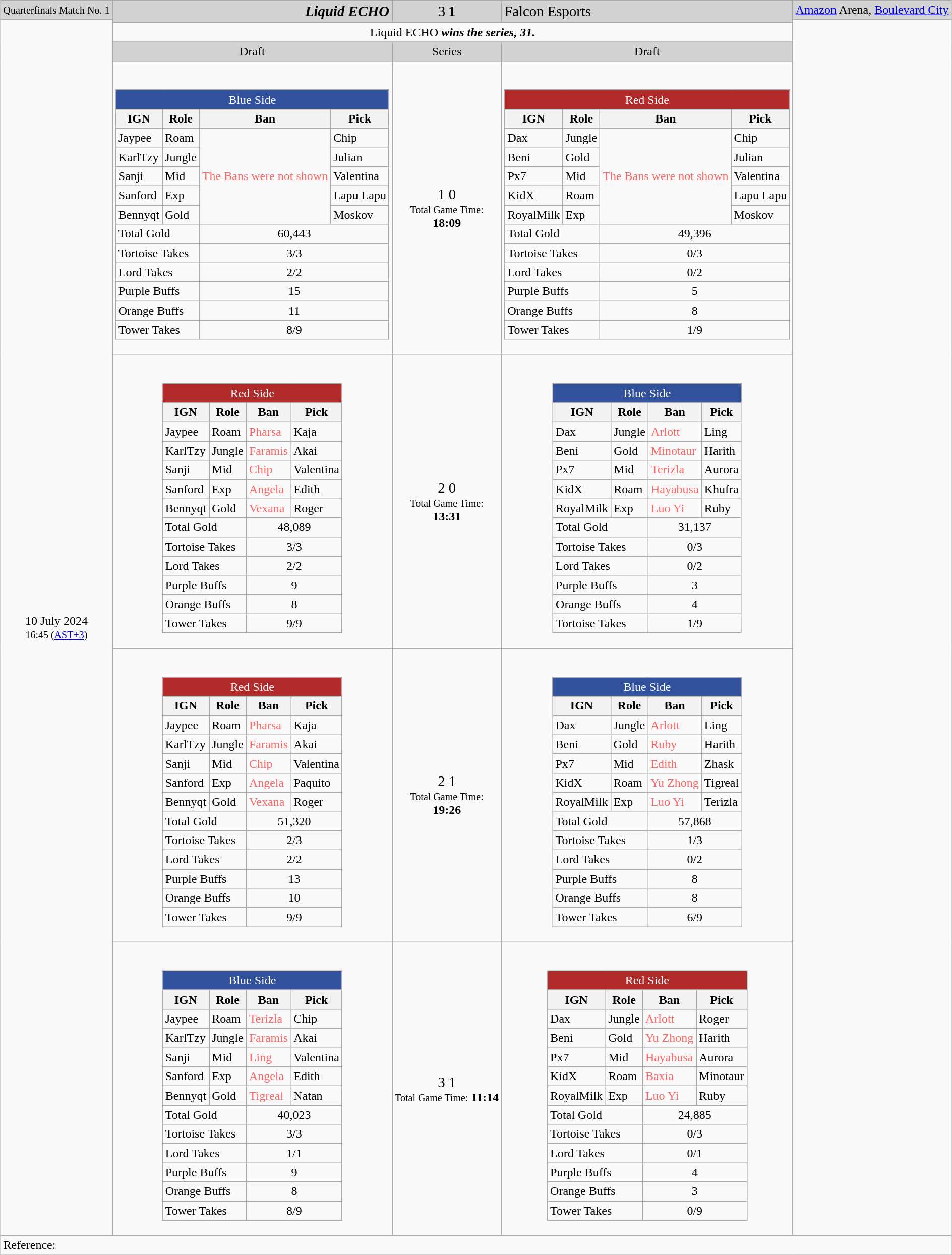<table class="wikitable mw-collapsible mw-collapsed" style="margin-left:auto; margin-right:auto;">
<tr>
<td style="background:#D3D3D3;"><small>Quarterfinals Match No. 1</small></td>
<td rowspan="2" style="text-align:right; background:#D3D3D3;" "><big><strong> <em>Liquid ECHO<strong><em></big></td>
<td rowspan="2" style="text-align:center;background:#D3D3D3;" "></strong><big>3</big><strong> <big> 1</big></td>
<td rowspan="2" style="background:#D3D3D3;"><big> </em>Falcon Esports<em></big></td>
<td style="background:#D3D3D3;"><a href='#'>Amazon</a> Arena, <a href='#'>Boulevard City</a></td>
</tr>
<tr>
<td rowspan="7" style="text-align:center;">10 July 2024 <br> <small>16:45 (<a href='#'>AST+3</a>)</small></td>
<td rowspan="7"></td>
</tr>
<tr>
<td colspan="3" style="text-align:center;"></em></strong>Liquid ECHO<strong><em> wins the series, 31.</td>
</tr>
<tr>
<td style="text-align:center; background:#D3D3D3;"></strong>Draft<strong></td>
<td style="text-align:center; background:#D3D3D3;"></strong>Series<strong></td>
<td style="text-align:center; background:#D3D3D3;"></strong>Draft<strong></td>
</tr>
<tr>
<td><br><table class="wikitable" style="margin-left:auto; margin-right:auto;">
<tr>
<td colspan="4" style="text-align:center; color:#FFFFFF;" bgcolor="#31519C"></strong>Blue Side<strong></td>
</tr>
<tr>
<th>IGN</th>
<th>Role</th>
<th>Ban</th>
<th>Pick</th>
</tr>
<tr>
<td>Jaypee</td>
<td>Roam</td>
<td rowspan="5" style="color:#FF6666;"></em>The Bans were not shown<em></td>
<td></em></strong>Chip<strong><em></td>
</tr>
<tr>
<td>KarlTzy</td>
<td>Jungle</td>
<td></em></strong>Julian<strong><em></td>
</tr>
<tr>
<td>Sanji</td>
<td>Mid</td>
<td></em></strong>Valentina<strong><em></td>
</tr>
<tr>
<td>Sanford</td>
<td>Exp</td>
<td></em></strong>Lapu Lapu<strong><em></td>
</tr>
<tr>
<td>Bennyqt</td>
<td>Gold</td>
<td></em></strong>Moskov<strong><em></td>
</tr>
<tr>
<td colspan="2"></strong>Total Gold<strong></td>
<td colspan="2" style="text-align:center;"></strong>60,443<strong></td>
</tr>
<tr>
<td colspan="2"></strong>Tortoise Takes<strong></td>
<td colspan="2" style="text-align:center;"></strong>3/3 <br><small></small><strong></td>
</tr>
<tr>
<td colspan="2"></strong>Lord Takes<strong></td>
<td colspan="2" style="text-align:center;"></strong>2/2 <br><small></small><strong></td>
</tr>
<tr>
<td colspan="2"></strong>Purple Buffs<strong></td>
<td colspan="2" style="text-align:center;"></strong>15<strong></td>
</tr>
<tr>
<td colspan="2"></strong>Orange Buffs<strong></td>
<td colspan="2" style="text-align:center;"></strong>11<strong></td>
</tr>
<tr>
<td colspan="2"></strong>Tower Takes<strong></td>
<td colspan="2" style="text-align:center;"></strong>8/9 <br><small></small><strong></td>
</tr>
</table>
</td>
<td style="text-align:center;"><big></strong>1  0<strong></big><br><small></strong>Total Game Time:<strong></small><br></em>18:09<em></td>
<td><br><table class="wikitable" style="margin-left:auto; margin-right:auto;">
<tr>
<td colspan="4" style="text-align:center; color:#FFFFFF;" bgcolor="#B12A2A"></strong>Red Side<strong></td>
</tr>
<tr>
<th>IGN</th>
<th>Role</th>
<th>Ban</th>
<th>Pick</th>
</tr>
<tr>
<td>Dax</td>
<td>Jungle</td>
<td rowspan="5" style="color:#FF6666;"></em>The Bans were not shown<em></td>
<td></em></strong>Chip<strong><em></td>
</tr>
<tr>
<td>Beni</td>
<td>Gold</td>
<td></em></strong>Julian<strong><em></td>
</tr>
<tr>
<td>Px7</td>
<td>Mid</td>
<td></em></strong>Valentina<strong><em></td>
</tr>
<tr>
<td>KidX</td>
<td>Roam</td>
<td></em></strong>Lapu Lapu<strong><em></td>
</tr>
<tr>
<td>RoyalMilk</td>
<td>Exp</td>
<td></em></strong>Moskov<strong><em></td>
</tr>
<tr>
<td colspan="2"></strong>Total Gold<strong></td>
<td colspan="2" style="text-align:center;">49,396</td>
</tr>
<tr>
<td colspan="2"></strong>Tortoise Takes<strong></td>
<td colspan="2" style="text-align:center;">0/3 <br><small></small></td>
</tr>
<tr>
<td colspan="2"></strong>Lord Takes<strong></td>
<td colspan="2" style="text-align:center;">0/2 <br><small></small></td>
</tr>
<tr>
<td colspan="2"></strong>Purple Buffs<strong></td>
<td colspan="2" style="text-align:center;">5</td>
</tr>
<tr>
<td colspan="2"></strong>Orange Buffs<strong></td>
<td colspan="2" style="text-align:center;">8</td>
</tr>
<tr>
<td colspan="2"></strong>Tower Takes<strong></td>
<td colspan="2" style="text-align:center;">1/9 <br><small></small></td>
</tr>
</table>
</td>
</tr>
<tr>
<td><br><table class="wikitable" style="margin-left:auto; margin-right:auto;">
<tr>
<td colspan="4" style="text-align:center; color:#FFFFFF;" bgcolor="#B12A2A"></strong>Red Side<strong></td>
</tr>
<tr>
<th>IGN</th>
<th>Role</th>
<th>Ban</th>
<th>Pick</th>
</tr>
<tr>
<td>Jaypee</td>
<td>Roam</td>
<td style="color:#FF6666;"></em>Pharsa<em></td>
<td></em></strong>Kaja<strong><em></td>
</tr>
<tr>
<td>KarlTzy</td>
<td>Jungle</td>
<td style="color:#FF6666;"></em>Faramis<em></td>
<td></em></strong>Akai<strong><em></td>
</tr>
<tr>
<td>Sanji</td>
<td>Mid</td>
<td style="color:#FF6666;"></em>Chip<em></td>
<td></em></strong>Valentina<strong><em></td>
</tr>
<tr>
<td>Sanford</td>
<td>Exp</td>
<td style="color:#FF6666;"></em>Angela<em></td>
<td></em></strong>Edith<strong><em></td>
</tr>
<tr>
<td>Bennyqt</td>
<td>Gold</td>
<td style="color:#FF6666;"></em>Vexana<em></td>
<td></em></strong>Roger<strong><em></td>
</tr>
<tr>
<td colspan="2"></strong>Total Gold<strong></td>
<td colspan="2" style="text-align:center;"></strong>48,089<strong></td>
</tr>
<tr>
<td colspan="2"></strong>Tortoise Takes<strong></td>
<td colspan="2" style="text-align:center;"></strong>3/3<br><small></small><strong></td>
</tr>
<tr>
<td colspan="2"></strong>Lord Takes<strong></td>
<td colspan="2" style="text-align:center;"></strong>2/2 <br><small></small><strong></td>
</tr>
<tr>
<td colspan="2"></strong>Purple Buffs<strong></td>
<td colspan="2" style="text-align:center;"></strong>9<strong></td>
</tr>
<tr>
<td colspan="2"></strong>Orange Buffs<strong></td>
<td colspan="2" style="text-align:center;"></strong>8<strong></td>
</tr>
<tr>
<td colspan="2"></strong>Tower Takes<strong></td>
<td colspan="2" style="text-align:center;"></strong>9/9 <br><small></small><strong></td>
</tr>
</table>
</td>
<td style="text-align:center;"><big></strong>2  0<strong></big><br><small></strong>Total Game Time:<strong></small><br></em>13:31<em></td>
<td><br><table class="wikitable" style="margin-left:auto; margin-right:auto;">
<tr>
<td colspan="4" style="text-align:center; color:#FFFFFF;" bgcolor="#31519C"></strong>Blue Side<strong></td>
</tr>
<tr>
<th>IGN</th>
<th>Role</th>
<th>Ban</th>
<th>Pick</th>
</tr>
<tr>
<td>Dax</td>
<td>Jungle</td>
<td style="color:#FF6666;"></em>Arlott<em></td>
<td></em></strong>Ling<strong><em></td>
</tr>
<tr>
<td>Beni</td>
<td>Gold</td>
<td style="color:#FF6666;"></em>Minotaur<em></td>
<td></em></strong>Harith<strong><em></td>
</tr>
<tr>
<td>Px7</td>
<td>Mid</td>
<td style="color:#FF6666;"></em>Terizla<em></td>
<td></em></strong>Aurora<strong><em></td>
</tr>
<tr>
<td>KidX</td>
<td>Roam</td>
<td style="color:#FF6666;"></em>Hayabusa<em></td>
<td></em></strong>Khufra<strong><em></td>
</tr>
<tr>
<td>RoyalMilk</td>
<td>Exp</td>
<td style="color:#FF6666;"></em>Luo Yi<em></td>
<td></em></strong>Ruby<strong><em></td>
</tr>
<tr>
<td colspan="2"></strong>Total Gold<strong></td>
<td colspan="2" style="text-align:center;">31,137</td>
</tr>
<tr>
<td colspan="2"></strong>Tortoise Takes<strong></td>
<td colspan="2" style="text-align:center;">0/3<br><small></small></td>
</tr>
<tr>
<td colspan="2"></strong>Lord Takes<strong></td>
<td colspan="2" style="text-align:center;">0/2<br><small></small></td>
</tr>
<tr>
<td colspan="2"></strong>Purple Buffs<strong></td>
<td colspan="2" style="text-align:center;">3</td>
</tr>
<tr>
<td colspan="2"></strong>Orange Buffs<strong></td>
<td colspan="2" style="text-align:center;">4</td>
</tr>
<tr>
<td colspan="2"></strong>Tortoise Takes<strong></td>
<td colspan="2" style="text-align:center;">1/9 <br><small></small></td>
</tr>
</table>
</td>
</tr>
<tr>
<td><br><table class="wikitable" style="margin-left:auto; margin-right:auto;">
<tr>
<td colspan="4" style="text-align:center; color:#FFFFFF;" bgcolor="#B12A2A"></strong>Red Side<strong></td>
</tr>
<tr>
<th>IGN</th>
<th>Role</th>
<th>Ban</th>
<th>Pick</th>
</tr>
<tr>
<td>Jaypee</td>
<td>Roam</td>
<td style="color:#FF6666;"></em>Pharsa<em></td>
<td></em></strong>Kaja<strong><em></td>
</tr>
<tr>
<td>KarlTzy</td>
<td>Jungle</td>
<td style="color:#FF6666;"></em>Faramis<em></td>
<td></em></strong>Akai<strong><em></td>
</tr>
<tr>
<td>Sanji</td>
<td>Mid</td>
<td style="color:#FF6666;"></em>Chip<em></td>
<td></em></strong>Valentina<strong><em></td>
</tr>
<tr>
<td>Sanford</td>
<td>Exp</td>
<td style="color:#FF6666;"></em>Angela<em></td>
<td></em></strong>Paquito<strong><em></td>
</tr>
<tr>
<td>Bennyqt</td>
<td>Gold</td>
<td style="color:#FF6666;"></em>Vexana<em></td>
<td></em></strong>Roger<strong><em></td>
</tr>
<tr>
<td colspan="2"></strong>Total Gold<strong></td>
<td colspan="2" style="text-align:center;">51,320</td>
</tr>
<tr>
<td colspan="2"></strong>Tortoise Takes<strong></td>
<td colspan="2" style="text-align:center;"></strong>2/3<br><small></small><strong></td>
</tr>
<tr>
<td colspan="2"></strong>Lord Takes<strong></td>
<td colspan="2" style="text-align:center;"></strong>2/2 <br><small></small><strong></td>
</tr>
<tr>
<td colspan="2"></strong>Purple Buffs<strong></td>
<td colspan="2" style="text-align:center;"></strong>13<strong></td>
</tr>
<tr>
<td colspan="2"></strong>Orange Buffs<strong></td>
<td colspan="2" style="text-align:center;"></strong>10<strong></td>
</tr>
<tr>
<td colspan="2"></strong>Tower Takes<strong></td>
<td colspan="2" style="text-align:center;">9/9 <br><small></small></td>
</tr>
</table>
</td>
<td style="text-align:center;"><big></strong>2  1<strong></big><br><small></strong>Total Game Time:<strong></small><br></em>19:26<em></td>
<td><br><table class="wikitable" style="margin-left:auto; margin-right:auto;">
<tr>
<td colspan="4" style="text-align:center; color:#FFFFFF;" bgcolor="#31519C"></strong>Blue Side<strong></td>
</tr>
<tr>
<th>IGN</th>
<th>Role</th>
<th>Ban</th>
<th>Pick</th>
</tr>
<tr>
<td>Dax</td>
<td>Jungle</td>
<td style="color:#FF6666;"></em>Arlott<em></td>
<td></em></strong>Ling<strong><em></td>
</tr>
<tr>
<td>Beni</td>
<td>Gold</td>
<td style="color:#FF6666;"></em>Ruby<em></td>
<td></em></strong>Harith<strong><em></td>
</tr>
<tr>
<td>Px7</td>
<td>Mid</td>
<td style="color:#FF6666;"></em>Edith<em></td>
<td></em></strong>Zhask<strong><em></td>
</tr>
<tr>
<td>KidX</td>
<td>Roam</td>
<td style="color:#FF6666;"></em>Yu Zhong<em></td>
<td></em></strong>Tigreal<strong><em></td>
</tr>
<tr>
<td>RoyalMilk</td>
<td>Exp</td>
<td style="color:#FF6666;"></em>Luo Yi<em></td>
<td></em></strong>Terizla<strong><em></td>
</tr>
<tr>
<td colspan="2"></strong>Total Gold<strong></td>
<td colspan="2" style="text-align:center;"></strong>57,868<strong></td>
</tr>
<tr>
<td colspan="2"></strong>Tortoise Takes<strong></td>
<td colspan="2" style="text-align:center;">1/3<br><small></small></td>
</tr>
<tr>
<td colspan="2"></strong>Lord Takes<strong></td>
<td colspan="2" style="text-align:center;">0/2 <br><small></small></td>
</tr>
<tr>
<td colspan="2"></strong>Purple Buffs<strong></td>
<td colspan="2" style="text-align:center;">8</td>
</tr>
<tr>
<td colspan="2"></strong>Orange Buffs<strong></td>
<td colspan="2" style="text-align:center;">8</td>
</tr>
<tr>
<td colspan="2"></strong>Tower Takes<strong></td>
<td colspan="2" style="text-align:center;">6/9 <br><small></small></td>
</tr>
</table>
</td>
</tr>
<tr>
<td><br><table class="wikitable" style="margin-left:auto; margin-right:auto;">
<tr>
<td colspan="4" bgcolor="#31519C" style="text-align:center; color:#FFFFFF;"></strong>Blue Side<strong></td>
</tr>
<tr>
<th>IGN</th>
<th>Role</th>
<th>Ban</th>
<th>Pick</th>
</tr>
<tr>
<td>Jaypee</td>
<td>Roam</td>
<td style="color:#FF6666;"></em>Terizla<em></td>
<td></em></strong>Chip<strong><em></td>
</tr>
<tr>
<td>KarlTzy</td>
<td>Jungle</td>
<td style="color:#FF6666;"></em>Faramis<em></td>
<td></em></strong>Akai<strong><em></td>
</tr>
<tr>
<td>Sanji</td>
<td>Mid</td>
<td style="color:#FF6666;"></em>Ling<em></td>
<td></em></strong>Valentina<strong><em></td>
</tr>
<tr>
<td>Sanford</td>
<td>Exp</td>
<td style="color:#FF6666;"></em>Angela<em></td>
<td></em></strong>Edith<strong><em></td>
</tr>
<tr>
<td>Bennyqt</td>
<td>Gold</td>
<td style="color:#FF6666;"></em>Tigreal<em></td>
<td></em></strong>Natan<strong><em></td>
</tr>
<tr>
<td colspan="2"></strong>Total Gold<strong></td>
<td colspan="2" style="text-align:center;"></strong>40,023<strong></td>
</tr>
<tr>
<td colspan="2"></strong>Tortoise Takes<strong></td>
<td colspan="2" style="text-align:center;">3/3<br><small></small></td>
</tr>
<tr>
<td colspan="2"></strong>Lord Takes<strong></td>
<td colspan="2" style="text-align:center;">1/1<br><small></small></td>
</tr>
<tr>
<td colspan="2"></strong>Purple Buffs<strong></td>
<td colspan="2" style="text-align:center;"></strong>9<strong></td>
</tr>
<tr>
<td colspan="2"></strong>Orange Buffs<strong></td>
<td colspan="2" style="text-align:center;"></strong>8<strong></td>
</tr>
<tr>
<td colspan="2"></strong>Tower Takes<strong></td>
<td colspan="2" style="text-align:center;">8/9<br><small></small></td>
</tr>
</table>
</td>
<td style="text-align:center;"><big></strong>3  1<strong></big><br><small></strong>Total Game Time:<strong></small>
</em>11:14<em></td>
<td><br><table class="wikitable" style="margin-left:auto; margin-right:auto;">
<tr>
<td colspan="4" bgcolor="#B12A2A" style="text-align:center; color:#FFFFFF;"></strong>Red Side<strong></td>
</tr>
<tr>
<th>IGN</th>
<th>Role</th>
<th>Ban</th>
<th>Pick</th>
</tr>
<tr>
<td>Dax</td>
<td>Jungle</td>
<td style="color:#FF6666;"></em>Arlott<em></td>
<td></em></strong>Roger<strong><em></td>
</tr>
<tr>
<td>Beni</td>
<td>Gold</td>
<td style="color:#FF6666;"></em>Yu Zhong<em></td>
<td></em></strong>Harith<strong><em></td>
</tr>
<tr>
<td>Px7</td>
<td>Mid</td>
<td style="color:#FF6666;"></em>Hayabusa<em></td>
<td></em></strong>Aurora<strong><em></td>
</tr>
<tr>
<td>KidX</td>
<td>Roam</td>
<td style="color:#FF6666;"></em>Baxia<em></td>
<td></em></strong>Minotaur<strong><em></td>
</tr>
<tr>
<td>RoyalMilk</td>
<td>Exp</td>
<td style="color:#FF6666;"></em>Luo Yi<em></td>
<td></em></strong>Ruby<strong><em></td>
</tr>
<tr>
<td colspan="2"></strong>Total Gold<strong></td>
<td colspan="2" style="text-align:center;">24,885</td>
</tr>
<tr>
<td colspan="2"></strong>Tortoise Takes<strong></td>
<td colspan="2" style="text-align:center;">0/3<br><small></small></td>
</tr>
<tr>
<td colspan="2"></strong>Lord Takes<strong></td>
<td colspan="2" style="text-align:center;">0/1<br><small></small></td>
</tr>
<tr>
<td colspan="2"></strong>Purple Buffs<strong></td>
<td colspan="2" style="text-align:center;">4</td>
</tr>
<tr>
<td colspan="2"></strong>Orange Buffs<strong></td>
<td colspan="2" style="text-align:center;">3</td>
</tr>
<tr>
<td colspan="2"></strong>Tower Takes<strong></td>
<td colspan="2" style="text-align:center;">0/9<br><small></small></td>
</tr>
</table>
</td>
</tr>
<tr>
<td colspan="5"></strong>Reference:<strong></td>
</tr>
</table>
